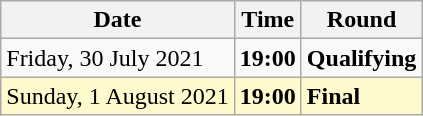<table class="wikitable">
<tr>
<th>Date</th>
<th>Time</th>
<th>Round</th>
</tr>
<tr>
<td>Friday, 30 July 2021</td>
<td><strong>19:00</strong></td>
<td><strong>Qualifying</strong></td>
</tr>
<tr style=background:lemonchiffon>
<td>Sunday, 1 August 2021</td>
<td><strong>19:00</strong></td>
<td><strong>Final</strong></td>
</tr>
</table>
